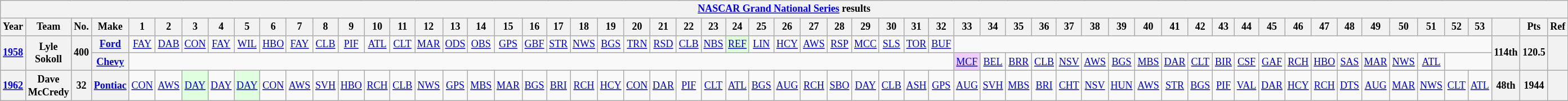<table class="wikitable" style="text-align:center; font-size:75%">
<tr>
<th colspan="60"><a href='#'>NASCAR Grand National Series</a> results</th>
</tr>
<tr>
<th>Year</th>
<th>Team</th>
<th>No.</th>
<th>Make</th>
<th>1</th>
<th>2</th>
<th>3</th>
<th>4</th>
<th>5</th>
<th>6</th>
<th>7</th>
<th>8</th>
<th>9</th>
<th>10</th>
<th>11</th>
<th>12</th>
<th>13</th>
<th>14</th>
<th>15</th>
<th>16</th>
<th>17</th>
<th>18</th>
<th>19</th>
<th>20</th>
<th>21</th>
<th>22</th>
<th>23</th>
<th>24</th>
<th>25</th>
<th>26</th>
<th>27</th>
<th>28</th>
<th>29</th>
<th>30</th>
<th>31</th>
<th>32</th>
<th>33</th>
<th>34</th>
<th>35</th>
<th>36</th>
<th>37</th>
<th>38</th>
<th>39</th>
<th>40</th>
<th>41</th>
<th>42</th>
<th>43</th>
<th>44</th>
<th>45</th>
<th>46</th>
<th>47</th>
<th>48</th>
<th>49</th>
<th>50</th>
<th>51</th>
<th>52</th>
<th>53</th>
<th></th>
<th>Pts</th>
<th>Ref</th>
</tr>
<tr>
<th rowspan=2><a href='#'>1958</a></th>
<th rowspan=2>Lyle Sokoll</th>
<th rowspan=2>400</th>
<th><a href='#'>Ford</a></th>
<td><a href='#'>FAY</a></td>
<td><a href='#'>DAB</a></td>
<td><a href='#'>CON</a></td>
<td><a href='#'>FAY</a></td>
<td><a href='#'>WIL</a></td>
<td><a href='#'>HBO</a></td>
<td><a href='#'>FAY</a></td>
<td><a href='#'>CLB</a></td>
<td><a href='#'>PIF</a></td>
<td><a href='#'>ATL</a></td>
<td><a href='#'>CLT</a></td>
<td><a href='#'>MAR</a></td>
<td><a href='#'>ODS</a></td>
<td><a href='#'>OBS</a></td>
<td><a href='#'>GPS</a></td>
<td><a href='#'>GBF</a></td>
<td><a href='#'>STR</a></td>
<td><a href='#'>NWS</a></td>
<td><a href='#'>BGS</a></td>
<td><a href='#'>TRN</a></td>
<td><a href='#'>RSD</a></td>
<td><a href='#'>CLB</a></td>
<td><a href='#'>NBS</a></td>
<td style="background:#DFFFDF;"><a href='#'>REF</a><br></td>
<td><a href='#'>LIN</a></td>
<td><a href='#'>HCY</a></td>
<td><a href='#'>AWS</a></td>
<td><a href='#'>RSP</a></td>
<td><a href='#'>MCC</a></td>
<td><a href='#'>SLS</a></td>
<td><a href='#'>TOR</a></td>
<td><a href='#'>BUF</a></td>
<td colspan=21></td>
<th rowspan=2>114th</th>
<th rowspan=2>120.5</th>
<th rowspan=2></th>
</tr>
<tr>
<th><a href='#'>Chevy</a></th>
<td colspan=32></td>
<td style="background:#EFCFFF;"><a href='#'>MCF</a><br></td>
<td><a href='#'>BEL</a></td>
<td><a href='#'>BRR</a></td>
<td><a href='#'>CLB</a></td>
<td><a href='#'>NSV</a></td>
<td><a href='#'>AWS</a></td>
<td><a href='#'>BGS</a></td>
<td><a href='#'>MBS</a></td>
<td><a href='#'>DAR</a></td>
<td><a href='#'>CLT</a></td>
<td><a href='#'>BIR</a></td>
<td><a href='#'>CSF</a></td>
<td><a href='#'>GAF</a></td>
<td><a href='#'>RCH</a></td>
<td><a href='#'>HBO</a></td>
<td><a href='#'>SAS</a></td>
<td><a href='#'>MAR</a></td>
<td><a href='#'>NWS</a></td>
<td><a href='#'>ATL</a></td>
<td colspan=2></td>
</tr>
<tr>
<th><a href='#'>1962</a></th>
<th>Dave McCredy</th>
<th>32</th>
<th><a href='#'>Pontiac</a></th>
<td><a href='#'>CON</a></td>
<td><a href='#'>AWS</a></td>
<td style="background:#DFFFDF;"><a href='#'>DAY</a><br></td>
<td><a href='#'>DAY</a></td>
<td style="background:#DFFFDF;"><a href='#'>DAY</a><br></td>
<td><a href='#'>CON</a></td>
<td><a href='#'>AWS</a></td>
<td><a href='#'>SVH</a></td>
<td><a href='#'>HBO</a></td>
<td><a href='#'>RCH</a></td>
<td><a href='#'>CLB</a></td>
<td><a href='#'>NWS</a></td>
<td><a href='#'>GPS</a></td>
<td><a href='#'>MBS</a></td>
<td><a href='#'>MAR</a></td>
<td><a href='#'>BGS</a></td>
<td><a href='#'>BRI</a></td>
<td><a href='#'>RCH</a></td>
<td><a href='#'>HCY</a></td>
<td><a href='#'>CON</a></td>
<td><a href='#'>DAR</a></td>
<td><a href='#'>PIF</a></td>
<td><a href='#'>CLT</a></td>
<td><a href='#'>ATL</a></td>
<td><a href='#'>BGS</a></td>
<td><a href='#'>AUG</a></td>
<td><a href='#'>RCH</a></td>
<td><a href='#'>SBO</a></td>
<td><a href='#'>DAY</a></td>
<td><a href='#'>CLB</a></td>
<td><a href='#'>ASH</a></td>
<td><a href='#'>GPS</a></td>
<td><a href='#'>AUG</a></td>
<td><a href='#'>SVH</a></td>
<td><a href='#'>MBS</a></td>
<td><a href='#'>BRI</a></td>
<td><a href='#'>CHT</a></td>
<td><a href='#'>NSV</a></td>
<td><a href='#'>HUN</a></td>
<td><a href='#'>AWS</a></td>
<td><a href='#'>STR</a></td>
<td><a href='#'>BGS</a></td>
<td><a href='#'>PIF</a></td>
<td><a href='#'>VAL</a></td>
<td><a href='#'>DAR</a></td>
<td><a href='#'>HCY</a></td>
<td><a href='#'>RCH</a></td>
<td><a href='#'>DTS</a></td>
<td><a href='#'>AUG</a></td>
<td><a href='#'>MAR</a></td>
<td><a href='#'>NWS</a></td>
<td><a href='#'>CLT</a></td>
<td><a href='#'>ATL</a></td>
<th>48th</th>
<th>1944</th>
<th></th>
</tr>
</table>
